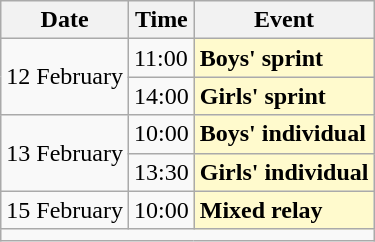<table class=wikitable>
<tr>
<th>Date</th>
<th>Time</th>
<th>Event</th>
</tr>
<tr>
<td rowspan=2>12 February</td>
<td>11:00</td>
<td style=background:lemonchiffon><strong>Boys' sprint</strong></td>
</tr>
<tr>
<td>14:00</td>
<td style=background:lemonchiffon><strong>Girls' sprint</strong></td>
</tr>
<tr>
<td rowspan=2>13 February</td>
<td>10:00</td>
<td style=background:lemonchiffon><strong>Boys' individual</strong></td>
</tr>
<tr>
<td>13:30</td>
<td style=background:lemonchiffon><strong>Girls' individual</strong></td>
</tr>
<tr>
<td>15 February</td>
<td>10:00</td>
<td style=background:lemonchiffon><strong>Mixed relay</strong></td>
</tr>
<tr>
<td colspan=3></td>
</tr>
</table>
